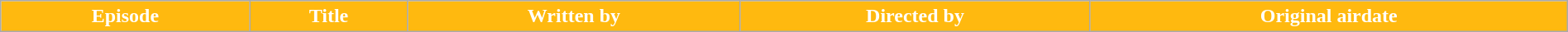<table class="wikitable plainrowheaders" style="width:100%;">
<tr style="color:#fff;">
<th style="background:#FFB90F;">Episode</th>
<th style="background:#FFB90F;">Title</th>
<th style="background:#FFB90F;">Written by</th>
<th style="background:#FFB90F;">Directed by</th>
<th style="background:#FFB90F;">Original airdate<br>






</th>
</tr>
</table>
